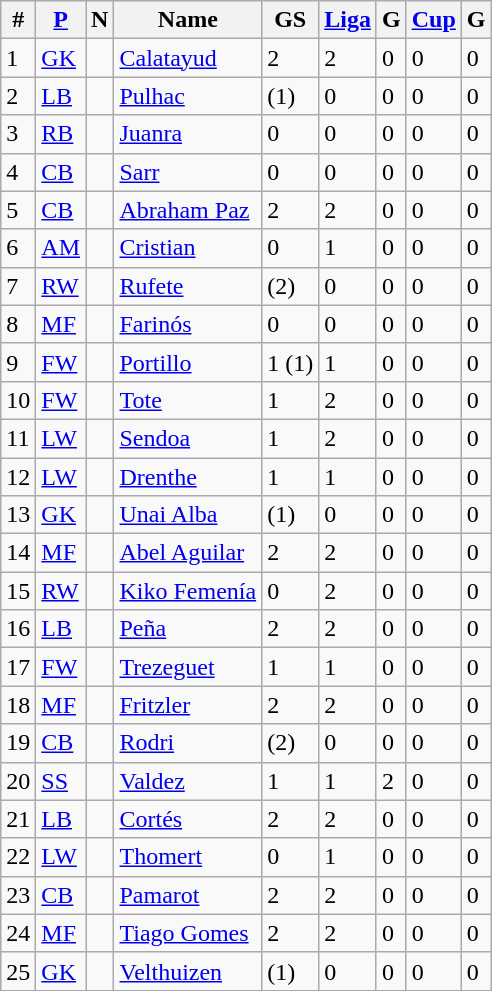<table class="wikitable sortable">
<tr>
<th>#</th>
<th><a href='#'>P</a></th>
<th class="unsortable">N</th>
<th>Name</th>
<th>GS</th>
<th><a href='#'>Liga</a></th>
<th>G</th>
<th><a href='#'>Cup</a></th>
<th>G</th>
</tr>
<tr>
<td>1</td>
<td><a href='#'>GK</a></td>
<td></td>
<td><a href='#'>Calatayud</a></td>
<td>2</td>
<td>2</td>
<td>0</td>
<td>0</td>
<td>0</td>
</tr>
<tr>
<td>2</td>
<td><a href='#'>LB</a></td>
<td></td>
<td><a href='#'>Pulhac</a></td>
<td>(1)</td>
<td>0</td>
<td>0</td>
<td>0</td>
<td>0</td>
</tr>
<tr>
<td>3</td>
<td><a href='#'>RB</a></td>
<td></td>
<td><a href='#'>Juanra</a></td>
<td>0</td>
<td>0</td>
<td>0</td>
<td>0</td>
<td>0</td>
</tr>
<tr>
<td>4</td>
<td><a href='#'>CB</a></td>
<td></td>
<td><a href='#'>Sarr</a></td>
<td>0</td>
<td>0</td>
<td>0</td>
<td>0</td>
<td>0</td>
</tr>
<tr>
<td>5</td>
<td><a href='#'>CB</a></td>
<td></td>
<td><a href='#'>Abraham Paz</a></td>
<td>2</td>
<td>2</td>
<td>0</td>
<td>0</td>
<td>0</td>
</tr>
<tr>
<td>6</td>
<td><a href='#'>AM</a></td>
<td></td>
<td><a href='#'>Cristian</a></td>
<td>0</td>
<td>1</td>
<td>0</td>
<td>0</td>
<td>0</td>
</tr>
<tr>
<td>7</td>
<td><a href='#'>RW</a></td>
<td></td>
<td><a href='#'>Rufete</a></td>
<td>(2)</td>
<td>0</td>
<td>0</td>
<td>0</td>
<td>0</td>
</tr>
<tr>
<td>8</td>
<td><a href='#'>MF</a></td>
<td></td>
<td><a href='#'>Farinós</a></td>
<td>0</td>
<td>0</td>
<td>0</td>
<td>0</td>
<td>0</td>
</tr>
<tr>
<td>9</td>
<td><a href='#'>FW</a></td>
<td></td>
<td><a href='#'>Portillo</a></td>
<td>1 (1)</td>
<td>1</td>
<td>0</td>
<td>0</td>
<td>0</td>
</tr>
<tr>
<td>10</td>
<td><a href='#'>FW</a></td>
<td></td>
<td><a href='#'>Tote</a></td>
<td>1</td>
<td>2</td>
<td>0</td>
<td>0</td>
<td>0</td>
</tr>
<tr>
<td>11</td>
<td><a href='#'>LW</a></td>
<td></td>
<td><a href='#'>Sendoa</a></td>
<td>1</td>
<td>2</td>
<td>0</td>
<td>0</td>
<td>0</td>
</tr>
<tr>
<td>12</td>
<td><a href='#'>LW</a></td>
<td></td>
<td><a href='#'>Drenthe</a></td>
<td>1</td>
<td>1</td>
<td>0</td>
<td>0</td>
<td>0</td>
</tr>
<tr>
<td>13</td>
<td><a href='#'>GK</a></td>
<td></td>
<td><a href='#'>Unai Alba</a></td>
<td>(1)</td>
<td>0</td>
<td>0</td>
<td>0</td>
<td>0</td>
</tr>
<tr>
<td>14</td>
<td><a href='#'>MF</a></td>
<td></td>
<td><a href='#'>Abel Aguilar</a></td>
<td>2</td>
<td>2</td>
<td>0</td>
<td>0</td>
<td>0</td>
</tr>
<tr>
<td>15</td>
<td><a href='#'>RW</a></td>
<td></td>
<td><a href='#'>Kiko Femenía</a></td>
<td>0</td>
<td>2</td>
<td>0</td>
<td>0</td>
<td>0</td>
</tr>
<tr>
<td>16</td>
<td><a href='#'>LB</a></td>
<td></td>
<td><a href='#'>Peña</a></td>
<td>2</td>
<td>2</td>
<td>0</td>
<td>0</td>
<td>0</td>
</tr>
<tr>
<td>17</td>
<td><a href='#'>FW</a></td>
<td></td>
<td><a href='#'>Trezeguet</a></td>
<td>1</td>
<td>1</td>
<td>0</td>
<td>0</td>
<td>0</td>
</tr>
<tr>
<td>18</td>
<td><a href='#'>MF</a></td>
<td></td>
<td><a href='#'>Fritzler</a></td>
<td>2</td>
<td>2</td>
<td>0</td>
<td>0</td>
<td>0</td>
</tr>
<tr>
<td>19</td>
<td><a href='#'>CB</a></td>
<td></td>
<td><a href='#'>Rodri</a></td>
<td>(2)</td>
<td>0</td>
<td>0</td>
<td>0</td>
<td>0</td>
</tr>
<tr>
<td>20</td>
<td><a href='#'>SS</a></td>
<td></td>
<td><a href='#'>Valdez</a></td>
<td>1</td>
<td>1</td>
<td>2</td>
<td>0</td>
<td>0</td>
</tr>
<tr>
<td>21</td>
<td><a href='#'>LB</a></td>
<td></td>
<td><a href='#'>Cortés</a></td>
<td>2</td>
<td>2</td>
<td>0</td>
<td>0</td>
<td>0</td>
</tr>
<tr>
<td>22</td>
<td><a href='#'>LW</a></td>
<td></td>
<td><a href='#'>Thomert</a></td>
<td>0</td>
<td>1</td>
<td>0</td>
<td>0</td>
<td>0</td>
</tr>
<tr>
<td>23</td>
<td><a href='#'>CB</a></td>
<td></td>
<td><a href='#'>Pamarot</a></td>
<td>2</td>
<td>2</td>
<td>0</td>
<td>0</td>
<td>0</td>
</tr>
<tr>
<td>24</td>
<td><a href='#'>MF</a></td>
<td></td>
<td><a href='#'>Tiago Gomes</a></td>
<td>2</td>
<td>2</td>
<td>0</td>
<td>0</td>
<td>0</td>
</tr>
<tr>
<td>25</td>
<td><a href='#'>GK</a></td>
<td></td>
<td><a href='#'>Velthuizen</a></td>
<td>(1)</td>
<td>0</td>
<td>0</td>
<td>0</td>
<td>0</td>
</tr>
<tr>
</tr>
</table>
